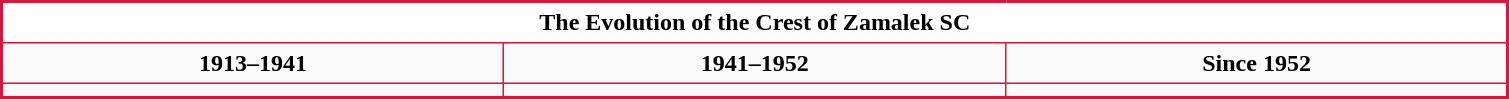<table border="3" cellpadding="4" cellspacing="0" style="margin: 1em 1em 1em 0; background: #F9F9F9; border: 2px #DC143C solid; border-collapse: collapse; font-size: 100%;">
<tr bgcolor="#CCCCCC" align="center">
<th colspan="9" style="background: white;"><span> The Evolution of the Crest of Zamalek SC</span></th>
</tr>
<tr>
<th width="10%"><span>1913–1941</span></th>
<th width="10%"><span>1941–1952</span></th>
<th width="10%"><span>Since 1952</span></th>
</tr>
<tr>
<th align="center"></th>
<th align="center"></th>
<th align="center"></th>
</tr>
</table>
